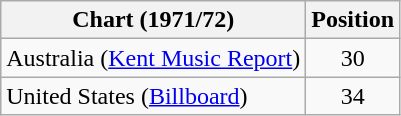<table class="wikitable">
<tr>
<th>Chart (1971/72)</th>
<th>Position</th>
</tr>
<tr>
<td>Australia (<a href='#'>Kent Music Report</a>)</td>
<td align="center">30</td>
</tr>
<tr>
<td>United States (<a href='#'>Billboard</a>)</td>
<td align="center">34</td>
</tr>
</table>
